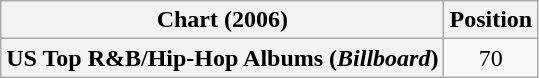<table class="wikitable plainrowheaders" style="text-align:center;">
<tr>
<th scope="col">Chart (2006)</th>
<th scope="col">Position</th>
</tr>
<tr>
<th scope="row">US Top R&B/Hip-Hop Albums (<em>Billboard</em>)</th>
<td>70</td>
</tr>
</table>
